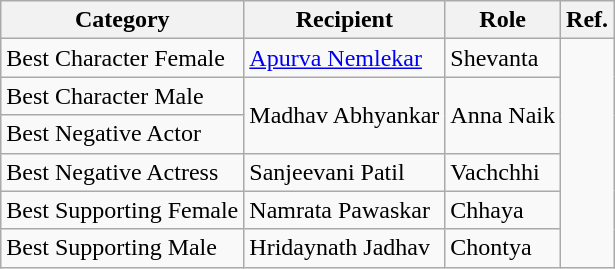<table class="wikitable">
<tr>
<th>Category</th>
<th>Recipient</th>
<th>Role</th>
<th>Ref.</th>
</tr>
<tr>
<td>Best Character Female</td>
<td><a href='#'>Apurva Nemlekar</a></td>
<td>Shevanta</td>
<td rowspan="6"></td>
</tr>
<tr>
<td>Best Character Male</td>
<td rowspan="2">Madhav Abhyankar</td>
<td rowspan="2">Anna Naik</td>
</tr>
<tr>
<td>Best Negative Actor</td>
</tr>
<tr>
<td>Best Negative Actress</td>
<td>Sanjeevani Patil</td>
<td>Vachchhi</td>
</tr>
<tr>
<td>Best Supporting Female</td>
<td>Namrata Pawaskar</td>
<td>Chhaya</td>
</tr>
<tr>
<td>Best Supporting Male</td>
<td>Hridaynath Jadhav</td>
<td>Chontya</td>
</tr>
</table>
